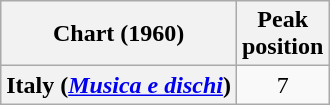<table class="wikitable plainrowheaders" style="text-align:center">
<tr>
<th scope="col">Chart (1960)</th>
<th scope="col">Peak<br>position</th>
</tr>
<tr>
<th scope="row">Italy (<em><a href='#'>Musica e dischi</a></em>)</th>
<td>7</td>
</tr>
</table>
